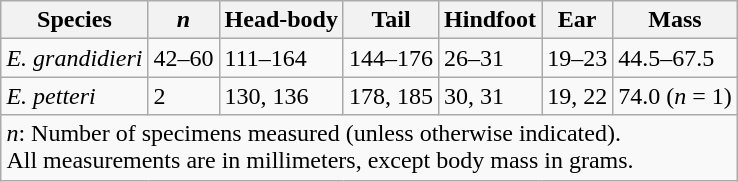<table class="wikitable" style="float: right; margin:0 0 0.5em 1em">
<tr>
<th>Species</th>
<th><em>n</em></th>
<th>Head-body</th>
<th>Tail</th>
<th>Hindfoot</th>
<th>Ear</th>
<th>Mass</th>
</tr>
<tr>
<td><em>E. grandidieri</em></td>
<td>42–60</td>
<td>111–164</td>
<td>144–176</td>
<td>26–31</td>
<td>19–23</td>
<td>44.5–67.5</td>
</tr>
<tr>
<td><em>E. petteri</em></td>
<td>2</td>
<td>130, 136</td>
<td>178, 185</td>
<td>30, 31</td>
<td>19, 22</td>
<td>74.0 (<em>n</em> = 1)</td>
</tr>
<tr>
<td colspan="7"><em>n</em>: Number of specimens measured (unless otherwise indicated).<br>All measurements are in millimeters, except body mass in grams.</td>
</tr>
</table>
